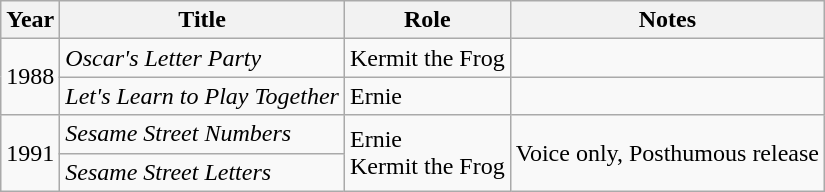<table class="wikitable sortable">
<tr>
<th>Year</th>
<th>Title</th>
<th>Role</th>
<th>Notes</th>
</tr>
<tr>
<td rowspan="2">1988</td>
<td><em>Oscar's Letter Party</em></td>
<td>Kermit the Frog</td>
<td></td>
</tr>
<tr>
<td><em>Let's Learn to Play Together</em></td>
<td>Ernie</td>
<td></td>
</tr>
<tr>
<td rowspan="2">1991</td>
<td><em>Sesame Street Numbers</em></td>
<td rowspan="2">Ernie<br>Kermit the Frog</td>
<td rowspan="2">Voice only, Posthumous release</td>
</tr>
<tr>
<td><em>Sesame Street Letters</em></td>
</tr>
</table>
